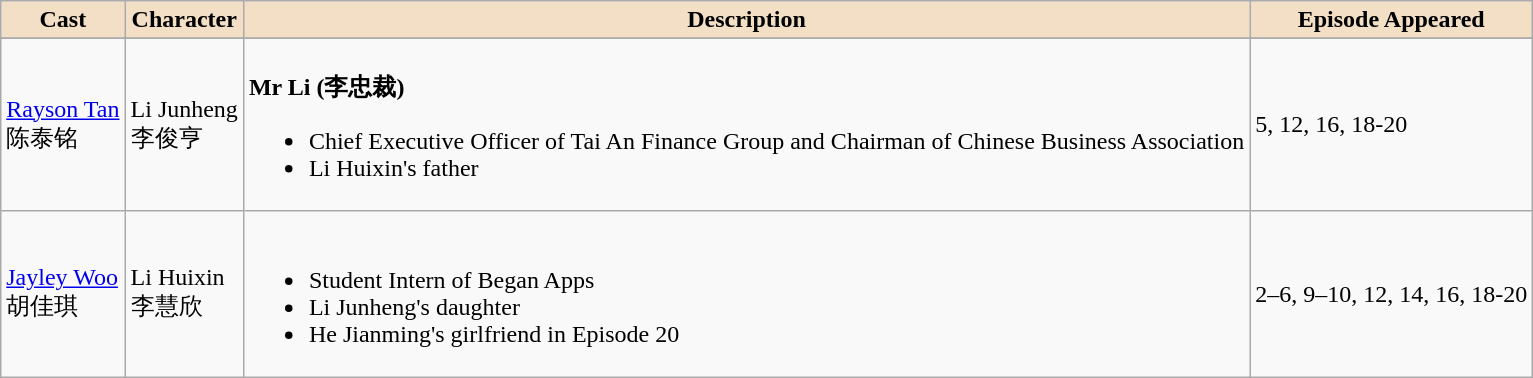<table class="wikitable">
<tr>
<th style="background:#f2dfc6">Cast</th>
<th style="background:#f2dfc6">Character</th>
<th style="background:#f2dfc6">Description</th>
<th style="background:#f2dfc6">Episode Appeared</th>
</tr>
<tr>
</tr>
<tr>
<td><a href='#'>Rayson Tan</a> <br> 陈泰铭</td>
<td>Li Junheng <br> 李俊亨</td>
<td><br><strong> Mr Li (李忠裁) </strong><ul><li>Chief Executive Officer of Tai An Finance Group and Chairman of Chinese Business Association</li><li>Li Huixin's father</li></ul></td>
<td>5, 12, 16, 18-20</td>
</tr>
<tr>
<td><a href='#'>Jayley Woo</a> <br> 胡佳琪</td>
<td>Li Huixin <br> 李慧欣</td>
<td><br><ul><li>Student Intern of Began Apps</li><li>Li Junheng's daughter</li><li>He Jianming's girlfriend in Episode 20</li></ul></td>
<td>2–6, 9–10, 12, 14, 16, 18-20</td>
</tr>
</table>
